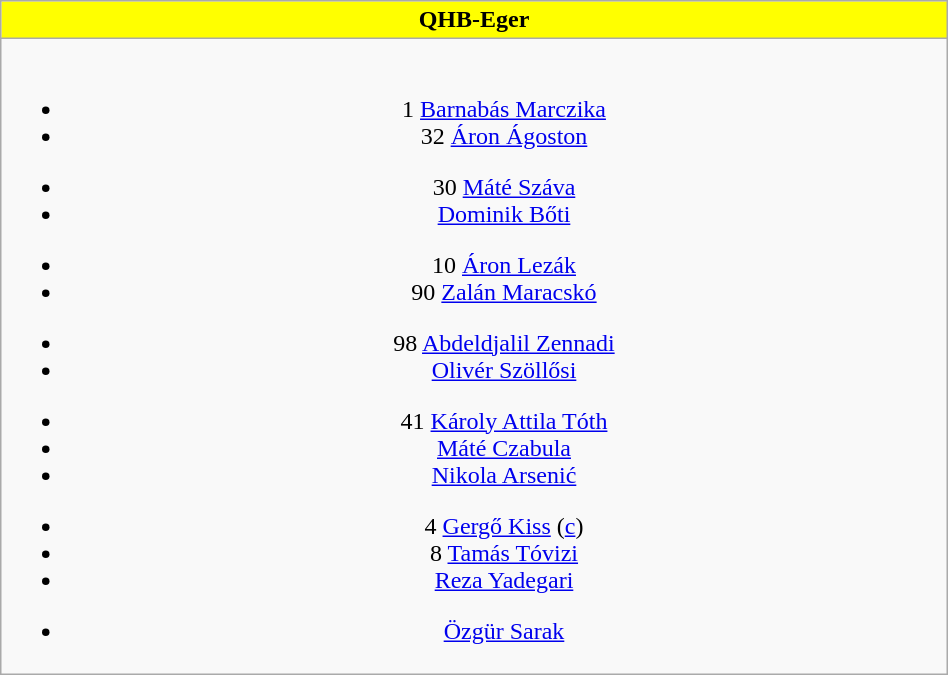<table class="wikitable" style="font-size:100%; text-align:center; width:50%">
<tr>
<th colspan=5 style="background-color:yellow;color:black;text-align:center;">QHB-Eger</th>
</tr>
<tr>
<td><br>
<ul><li>1  <a href='#'>Barnabás Marczika</a></li><li>32  <a href='#'>Áron Ágoston</a></li></ul><ul><li>30  <a href='#'>Máté Száva</a></li><li>  <a href='#'>Dominik Bőti</a></li></ul><ul><li>10  <a href='#'>Áron Lezák</a></li><li>90  <a href='#'>Zalán Maracskó</a></li></ul><ul><li>98  <a href='#'>Abdeldjalil Zennadi</a></li><li>  <a href='#'>Olivér Szöllősi</a></li></ul><ul><li>41  <a href='#'>Károly Attila Tóth</a></li><li>  <a href='#'>Máté Czabula</a></li><li>  <a href='#'>Nikola Arsenić</a></li></ul><ul><li>4  <a href='#'>Gergő Kiss</a> (<a href='#'>c</a>)</li><li>8  <a href='#'>Tamás Tóvizi</a></li><li>  <a href='#'>Reza Yadegari</a></li></ul><ul><li>  <a href='#'>Özgür Sarak</a></li></ul></td>
</tr>
</table>
